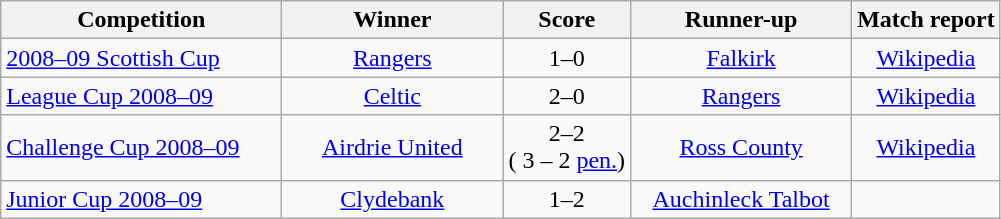<table class="wikitable" style="text-align:center">
<tr>
<th width=180>Competition</th>
<th width=140>Winner</th>
<th wisth=80>Score</th>
<th width=140>Runner-up</th>
<th>Match report</th>
</tr>
<tr>
<td align=left><a href='#'>2008–09 Scottish Cup</a></td>
<td><a href='#'>Rangers</a></td>
<td>1–0</td>
<td><a href='#'>Falkirk</a></td>
<td><a href='#'>Wikipedia</a></td>
</tr>
<tr>
<td align=left><a href='#'>League Cup 2008–09</a></td>
<td><a href='#'>Celtic</a></td>
<td>2–0 </td>
<td><a href='#'>Rangers</a></td>
<td><a href='#'>Wikipedia</a></td>
</tr>
<tr>
<td align=left><a href='#'>Challenge Cup 2008–09</a></td>
<td><a href='#'>Airdrie United</a></td>
<td>2–2 <br> ( 3 – 2 <a href='#'>pen.</a>)</td>
<td><a href='#'>Ross County</a></td>
<td><a href='#'>Wikipedia</a></td>
</tr>
<tr>
<td align=left><a href='#'>Junior Cup 2008–09</a></td>
<td><a href='#'>Clydebank</a></td>
<td>1–2</td>
<td><a href='#'>Auchinleck Talbot</a></td>
<td></td>
</tr>
</table>
